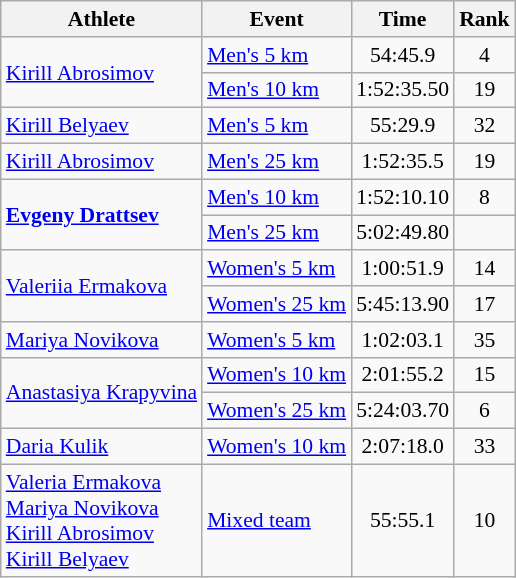<table class="wikitable" style="font-size:90%;">
<tr>
<th>Athlete</th>
<th>Event</th>
<th>Time</th>
<th>Rank</th>
</tr>
<tr align=center>
<td align=left rowspan=2><a href='#'>Kirill Abrosimov</a></td>
<td align=left><a href='#'>Men's 5 km</a></td>
<td>54:45.9</td>
<td>4</td>
</tr>
<tr align=center>
<td align=left><a href='#'>Men's 10 km</a></td>
<td>1:52:35.50</td>
<td>19</td>
</tr>
<tr align=center>
<td align=left><a href='#'>Kirill Belyaev</a></td>
<td align=left><a href='#'>Men's 5 km</a></td>
<td>55:29.9</td>
<td>32</td>
</tr>
<tr align=center>
<td align=left><a href='#'>Kirill Abrosimov</a></td>
<td align=left><a href='#'>Men's 25 km</a></td>
<td>1:52:35.5</td>
<td>19</td>
</tr>
<tr align=center>
<td align=left rowspan=2><strong><a href='#'>Evgeny Drattsev</a></strong></td>
<td align=left><a href='#'>Men's 10 km</a></td>
<td>1:52:10.10</td>
<td>8</td>
</tr>
<tr align=center>
<td align=left><a href='#'>Men's 25 km</a></td>
<td>5:02:49.80</td>
<td></td>
</tr>
<tr align=center>
<td align=left rowspan=2><a href='#'>Valeriia Ermakova</a></td>
<td align=left><a href='#'>Women's 5 km</a></td>
<td>1:00:51.9</td>
<td>14</td>
</tr>
<tr align=center>
<td align=left><a href='#'>Women's 25 km</a></td>
<td>5:45:13.90</td>
<td>17</td>
</tr>
<tr align=center>
<td align=left><a href='#'>Mariya Novikova</a></td>
<td align=left><a href='#'>Women's 5 km</a></td>
<td>1:02:03.1</td>
<td>35</td>
</tr>
<tr align=center>
<td align=left rowspan=2><a href='#'>Anastasiya Krapyvina</a></td>
<td align=left><a href='#'>Women's 10 km</a></td>
<td>2:01:55.2</td>
<td>15</td>
</tr>
<tr align=center>
<td align=left><a href='#'>Women's 25 km</a></td>
<td>5:24:03.70</td>
<td>6</td>
</tr>
<tr align=center>
<td align=left><a href='#'>Daria Kulik</a></td>
<td align=left><a href='#'>Women's 10 km</a></td>
<td>2:07:18.0</td>
<td>33</td>
</tr>
<tr align=center>
<td align=left><a href='#'>Valeria Ermakova</a><br><a href='#'>Mariya Novikova</a><br><a href='#'>Kirill Abrosimov</a><br><a href='#'>Kirill Belyaev</a></td>
<td align=left><a href='#'>Mixed team</a></td>
<td>55:55.1</td>
<td>10</td>
</tr>
</table>
